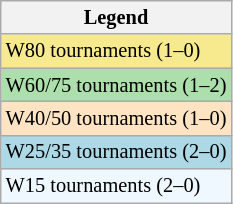<table class=wikitable style="font-size:85%;">
<tr>
<th>Legend</th>
</tr>
<tr style="background:#f7e98e;">
<td>W80 tournaments (1–0)</td>
</tr>
<tr style="background:#addfad;">
<td>W60/75 tournaments (1–2)</td>
</tr>
<tr style="background:#ffe4c4;">
<td>W40/50 tournaments (1–0)</td>
</tr>
<tr style="background:lightblue;">
<td>W25/35 tournaments (2–0)</td>
</tr>
<tr style="background:#f0f8ff;">
<td>W15 tournaments (2–0)</td>
</tr>
</table>
